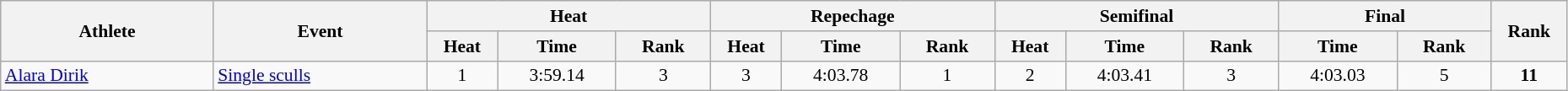<table class="wikitable" width="98%" style="text-align:center; font-size:90%">
<tr>
<th rowspan="2" width="9%">Athlete</th>
<th rowspan="2" width="9%">Event</th>
<th colspan="3" width="12%">Heat</th>
<th colspan="3" width="12%">Repechage</th>
<th colspan="3" width="12%">Semifinal</th>
<th colspan="2" width="9%">Final</th>
<th rowspan="2" width="3%">Rank</th>
</tr>
<tr>
<th width="3%">Heat</th>
<th width="5%">Time</th>
<th>Rank</th>
<th width="3%">Heat</th>
<th width="5%">Time</th>
<th>Rank</th>
<th width="3%">Heat</th>
<th width="5%">Time</th>
<th>Rank</th>
<th width="5%">Time</th>
<th>Rank</th>
</tr>
<tr>
<td align="left"><a href='#'>Alara Dirik</a></td>
<td align="left"><a href='#'>Single sculls</a></td>
<td>1</td>
<td>3:59.14</td>
<td>3 <strong></strong></td>
<td>3</td>
<td>4:03.78</td>
<td>1 <strong></strong></td>
<td>2</td>
<td>4:03.41</td>
<td>3 <strong></strong></td>
<td>4:03.03</td>
<td>5</td>
<td><strong>11</strong></td>
</tr>
</table>
